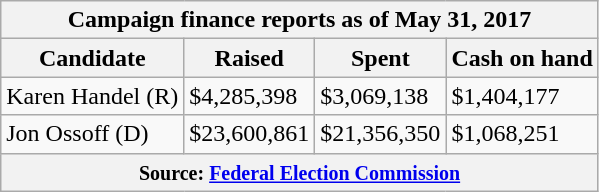<table class="wikitable sortable">
<tr>
<th colspan=4>Campaign finance reports as of May 31, 2017</th>
</tr>
<tr style="text-align:center;">
<th>Candidate</th>
<th>Raised</th>
<th>Spent</th>
<th>Cash on hand</th>
</tr>
<tr>
<td>Karen Handel (R)</td>
<td>$4,285,398</td>
<td>$3,069,138</td>
<td>$1,404,177</td>
</tr>
<tr>
<td>Jon Ossoff (D)</td>
<td>$23,600,861</td>
<td>$21,356,350</td>
<td>$1,068,251</td>
</tr>
<tr>
<th colspan="4"><small>Source: <a href='#'>Federal Election Commission</a></small></th>
</tr>
</table>
